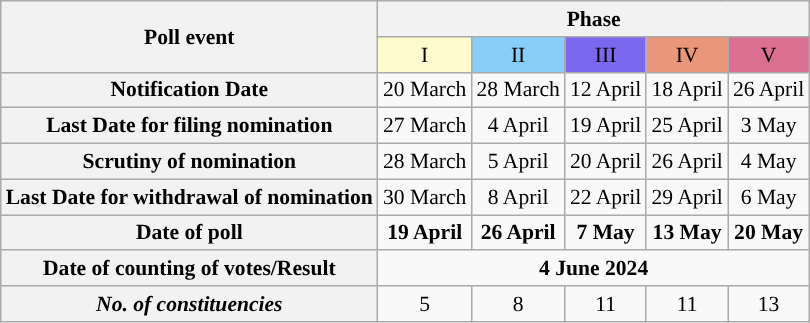<table class="wikitable" style="text-align:center;margin:auto;font-size:90%;">
<tr>
<th rowspan=2>Poll event</th>
<th colspan="5">Phase</th>
</tr>
<tr>
<td bgcolor=#FFFACD>I</td>
<td bgcolor=#87CEFA>II</td>
<td bgcolor=#7B68EE>III</td>
<td bgcolor=#E9967A>IV</td>
<td bgcolor=#DB7093>V</td>
</tr>
<tr>
<th>Notification Date</th>
<td>20 March</td>
<td>28 March</td>
<td>12 April</td>
<td>18 April</td>
<td>26 April</td>
</tr>
<tr>
<th>Last Date for filing nomination</th>
<td>27 March</td>
<td>4 April</td>
<td>19 April</td>
<td>25 April</td>
<td>3 May</td>
</tr>
<tr>
<th>Scrutiny of nomination</th>
<td>28 March</td>
<td>5 April</td>
<td>20 April</td>
<td>26 April</td>
<td>4 May</td>
</tr>
<tr>
<th>Last Date for withdrawal of nomination</th>
<td>30 March</td>
<td>8 April</td>
<td>22 April</td>
<td>29 April</td>
<td>6 May</td>
</tr>
<tr>
<th>Date of poll</th>
<td><strong>19 April</strong></td>
<td><strong>26 April</strong></td>
<td><strong>7 May</strong></td>
<td><strong>13 May</strong></td>
<td><strong>20 May</strong></td>
</tr>
<tr>
<th>Date of counting of votes/Result</th>
<td colspan="5"><strong>4 June 2024</strong></td>
</tr>
<tr>
<th><strong><em>No. of constituencies</em></strong></th>
<td>5</td>
<td>8</td>
<td>11</td>
<td>11</td>
<td>13</td>
</tr>
</table>
